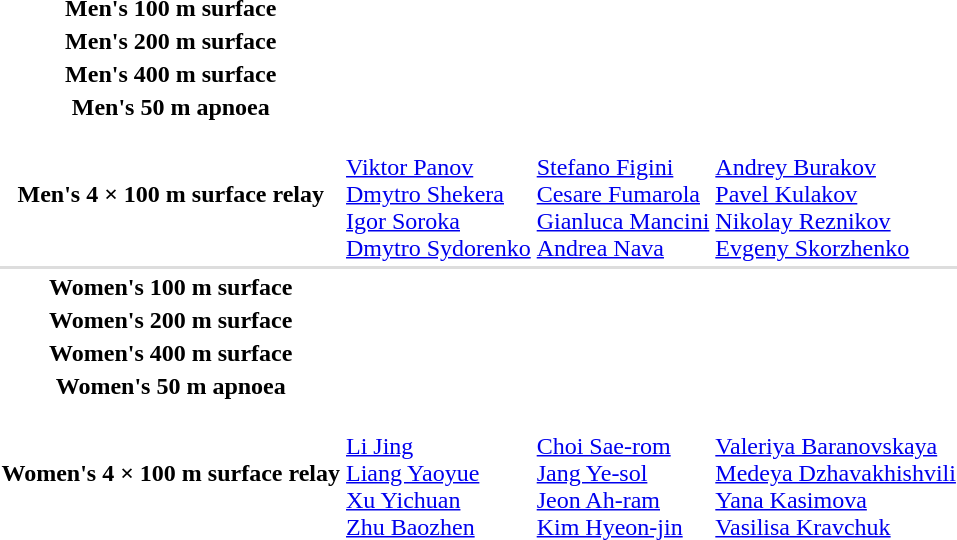<table>
<tr>
<th scope="row">Men's 100 m surface</th>
<td></td>
<td></td>
<td></td>
</tr>
<tr>
<th scope="row">Men's 200 m surface</th>
<td></td>
<td></td>
<td></td>
</tr>
<tr>
<th scope="row">Men's 400 m surface</th>
<td></td>
<td></td>
<td></td>
</tr>
<tr>
<th scope="row">Men's 50 m apnoea</th>
<td></td>
<td></td>
<td></td>
</tr>
<tr>
<th scope="row">Men's 4 × 100 m surface relay</th>
<td><br><a href='#'>Viktor Panov</a><br><a href='#'>Dmytro Shekera</a><br><a href='#'>Igor Soroka</a><br><a href='#'>Dmytro Sydorenko</a></td>
<td><br><a href='#'>Stefano Figini</a><br><a href='#'>Cesare Fumarola</a><br><a href='#'>Gianluca Mancini</a><br><a href='#'>Andrea Nava</a></td>
<td><br><a href='#'>Andrey Burakov</a><br><a href='#'>Pavel Kulakov</a><br><a href='#'>Nikolay Reznikov</a><br><a href='#'>Evgeny Skorzhenko</a></td>
</tr>
<tr bgcolor=#DDDDDD>
<td colspan=4></td>
</tr>
<tr>
<th scope="row" rowspan=2>Women's 100 m surface</th>
<td rowspan=2></td>
<td rowspan=2></td>
<td></td>
</tr>
<tr>
<td></td>
</tr>
<tr>
<th scope="row">Women's 200 m surface</th>
<td></td>
<td></td>
<td></td>
</tr>
<tr>
<th scope="row">Women's 400 m surface</th>
<td></td>
<td></td>
<td></td>
</tr>
<tr>
<th scope="row">Women's 50 m apnoea</th>
<td></td>
<td></td>
<td></td>
</tr>
<tr>
<th scope="row">Women's 4 × 100 m surface relay</th>
<td><br><a href='#'>Li Jing</a><br><a href='#'>Liang Yaoyue</a><br><a href='#'>Xu Yichuan</a><br><a href='#'>Zhu Baozhen</a></td>
<td><br><a href='#'>Choi Sae-rom</a><br><a href='#'>Jang Ye-sol</a><br><a href='#'>Jeon Ah-ram</a><br><a href='#'>Kim Hyeon-jin</a></td>
<td><br><a href='#'>Valeriya Baranovskaya</a><br><a href='#'>Medeya Dzhavakhishvili</a><br><a href='#'>Yana Kasimova</a><br><a href='#'>Vasilisa Kravchuk</a></td>
</tr>
</table>
